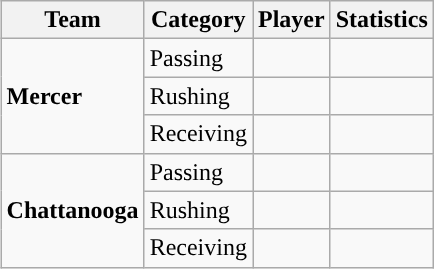<table class="wikitable" style="float: right;">
<tr>
<th>Team</th>
<th>Category</th>
<th>Player</th>
<th>Statistics</th>
</tr>
<tr>
<td rowspan=3><strong>Mercer</strong></td>
<td>Passing</td>
<td></td>
<td></td>
</tr>
<tr>
<td>Rushing</td>
<td></td>
<td></td>
</tr>
<tr>
<td>Receiving</td>
<td></td>
<td></td>
</tr>
<tr>
<td rowspan=3><strong>Chattanooga</strong></td>
<td>Passing</td>
<td></td>
<td></td>
</tr>
<tr>
<td>Rushing</td>
<td></td>
<td></td>
</tr>
<tr>
<td>Receiving</td>
<td></td>
<td></td>
</tr>
</table>
